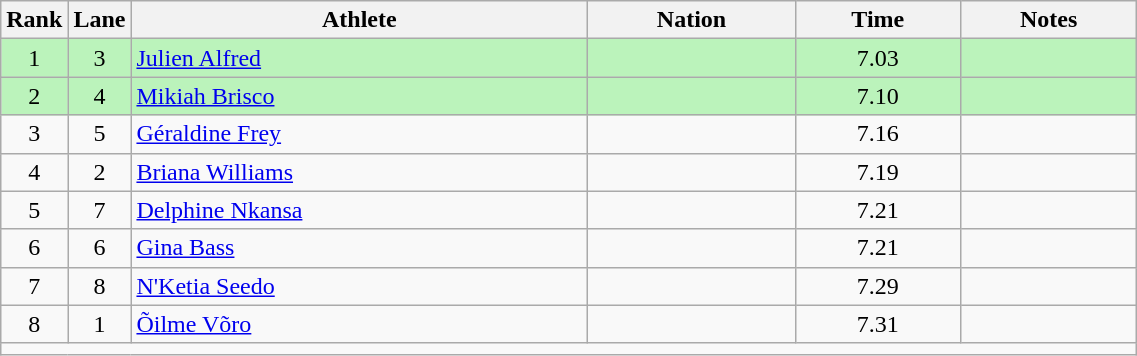<table class="wikitable sortable" style="text-align:center;width: 60%;">
<tr>
<th scope="col" style="width: 10px;">Rank</th>
<th scope="col" style="width: 10px;">Lane</th>
<th scope="col">Athlete</th>
<th scope="col">Nation</th>
<th scope="col">Time</th>
<th scope="col">Notes</th>
</tr>
<tr bgcolor=bbf3bb>
<td>1</td>
<td>3</td>
<td align=left><a href='#'>Julien Alfred</a></td>
<td align=left></td>
<td>7.03</td>
<td></td>
</tr>
<tr bgcolor=bbf3bb>
<td>2</td>
<td>4</td>
<td align=left><a href='#'>Mikiah Brisco</a></td>
<td align=left></td>
<td>7.10</td>
<td></td>
</tr>
<tr>
<td>3</td>
<td>5</td>
<td align=left><a href='#'>Géraldine Frey</a></td>
<td align=left></td>
<td>7.16</td>
<td></td>
</tr>
<tr>
<td>4</td>
<td>2</td>
<td align=left><a href='#'>Briana Williams</a></td>
<td align=left></td>
<td>7.19</td>
<td></td>
</tr>
<tr>
<td>5</td>
<td>7</td>
<td align=left><a href='#'>Delphine Nkansa</a></td>
<td align=left></td>
<td>7.21 </td>
<td></td>
</tr>
<tr>
<td>6</td>
<td>6</td>
<td align=left><a href='#'>Gina Bass</a></td>
<td align=left></td>
<td>7.21 </td>
<td></td>
</tr>
<tr>
<td>7</td>
<td>8</td>
<td align=left><a href='#'>N'Ketia Seedo</a></td>
<td align=left></td>
<td>7.29</td>
<td></td>
</tr>
<tr>
<td>8</td>
<td>1</td>
<td align=left><a href='#'>Õilme Võro</a></td>
<td align=left></td>
<td>7.31</td>
<td></td>
</tr>
<tr class="sortbottom">
<td colspan="6"></td>
</tr>
</table>
